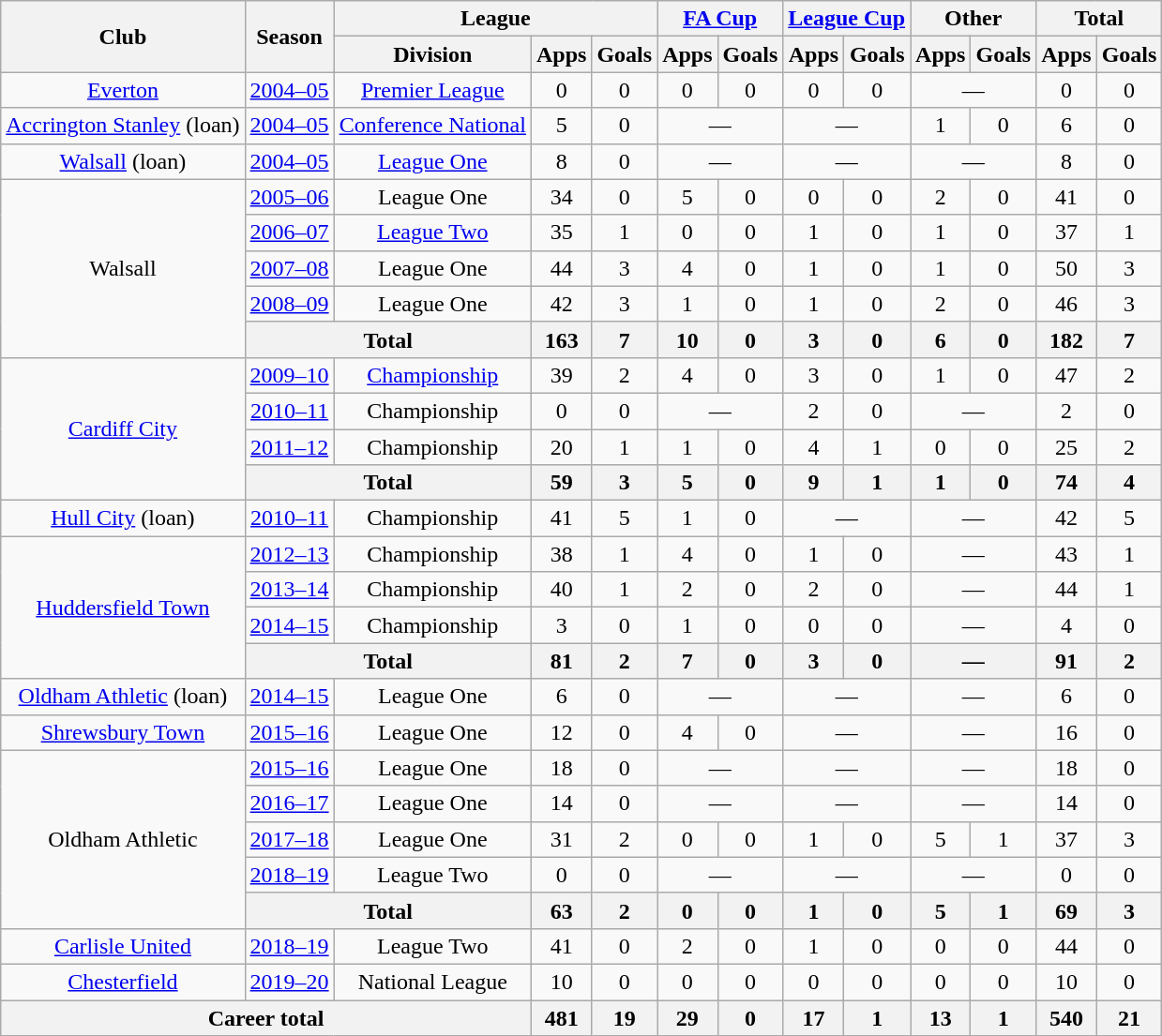<table class=wikitable style=text-align:center>
<tr>
<th rowspan=2>Club</th>
<th rowspan=2>Season</th>
<th colspan=3>League</th>
<th colspan=2><a href='#'>FA Cup</a></th>
<th colspan=2><a href='#'>League Cup</a></th>
<th colspan=2>Other</th>
<th colspan=2>Total</th>
</tr>
<tr>
<th>Division</th>
<th>Apps</th>
<th>Goals</th>
<th>Apps</th>
<th>Goals</th>
<th>Apps</th>
<th>Goals</th>
<th>Apps</th>
<th>Goals</th>
<th>Apps</th>
<th>Goals</th>
</tr>
<tr>
<td><a href='#'>Everton</a></td>
<td><a href='#'>2004–05</a></td>
<td><a href='#'>Premier League</a></td>
<td>0</td>
<td>0</td>
<td>0</td>
<td>0</td>
<td>0</td>
<td>0</td>
<td colspan=2>—</td>
<td>0</td>
<td>0</td>
</tr>
<tr>
<td><a href='#'>Accrington Stanley</a> (loan)</td>
<td><a href='#'>2004–05</a></td>
<td><a href='#'>Conference National</a></td>
<td>5</td>
<td>0</td>
<td colspan=2>—</td>
<td colspan=2>—</td>
<td>1</td>
<td>0</td>
<td>6</td>
<td>0</td>
</tr>
<tr>
<td><a href='#'>Walsall</a> (loan)</td>
<td><a href='#'>2004–05</a></td>
<td><a href='#'>League One</a></td>
<td>8</td>
<td>0</td>
<td colspan=2>—</td>
<td colspan=2>—</td>
<td colspan=2>—</td>
<td>8</td>
<td>0</td>
</tr>
<tr>
<td rowspan=5>Walsall</td>
<td><a href='#'>2005–06</a></td>
<td>League One</td>
<td>34</td>
<td>0</td>
<td>5</td>
<td>0</td>
<td>0</td>
<td>0</td>
<td>2</td>
<td>0</td>
<td>41</td>
<td>0</td>
</tr>
<tr>
<td><a href='#'>2006–07</a></td>
<td><a href='#'>League Two</a></td>
<td>35</td>
<td>1</td>
<td>0</td>
<td>0</td>
<td>1</td>
<td>0</td>
<td>1</td>
<td>0</td>
<td>37</td>
<td>1</td>
</tr>
<tr>
<td><a href='#'>2007–08</a></td>
<td>League One</td>
<td>44</td>
<td>3</td>
<td>4</td>
<td>0</td>
<td>1</td>
<td>0</td>
<td>1</td>
<td>0</td>
<td>50</td>
<td>3</td>
</tr>
<tr>
<td><a href='#'>2008–09</a></td>
<td>League One</td>
<td>42</td>
<td>3</td>
<td>1</td>
<td>0</td>
<td>1</td>
<td>0</td>
<td>2</td>
<td>0</td>
<td>46</td>
<td>3</td>
</tr>
<tr>
<th colspan=2>Total</th>
<th>163</th>
<th>7</th>
<th>10</th>
<th>0</th>
<th>3</th>
<th>0</th>
<th>6</th>
<th>0</th>
<th>182</th>
<th>7</th>
</tr>
<tr>
<td rowspan=4><a href='#'>Cardiff City</a></td>
<td><a href='#'>2009–10</a></td>
<td><a href='#'>Championship</a></td>
<td>39</td>
<td>2</td>
<td>4</td>
<td>0</td>
<td>3</td>
<td>0</td>
<td>1</td>
<td>0</td>
<td>47</td>
<td>2</td>
</tr>
<tr>
<td><a href='#'>2010–11</a></td>
<td>Championship</td>
<td>0</td>
<td>0</td>
<td colspan=2>—</td>
<td>2</td>
<td>0</td>
<td colspan=2>—</td>
<td>2</td>
<td>0</td>
</tr>
<tr>
<td><a href='#'>2011–12</a></td>
<td>Championship</td>
<td>20</td>
<td>1</td>
<td>1</td>
<td>0</td>
<td>4</td>
<td>1</td>
<td>0</td>
<td>0</td>
<td>25</td>
<td>2</td>
</tr>
<tr>
<th colspan=2>Total</th>
<th>59</th>
<th>3</th>
<th>5</th>
<th>0</th>
<th>9</th>
<th>1</th>
<th>1</th>
<th>0</th>
<th>74</th>
<th>4</th>
</tr>
<tr>
<td><a href='#'>Hull City</a> (loan)</td>
<td><a href='#'>2010–11</a></td>
<td>Championship</td>
<td>41</td>
<td>5</td>
<td>1</td>
<td>0</td>
<td colspan=2>—</td>
<td colspan=2>—</td>
<td>42</td>
<td>5</td>
</tr>
<tr>
<td rowspan=4><a href='#'>Huddersfield Town</a></td>
<td><a href='#'>2012–13</a></td>
<td>Championship</td>
<td>38</td>
<td>1</td>
<td>4</td>
<td>0</td>
<td>1</td>
<td>0</td>
<td colspan=2>—</td>
<td>43</td>
<td>1</td>
</tr>
<tr>
<td><a href='#'>2013–14</a></td>
<td>Championship</td>
<td>40</td>
<td>1</td>
<td>2</td>
<td>0</td>
<td>2</td>
<td>0</td>
<td colspan=2>—</td>
<td>44</td>
<td>1</td>
</tr>
<tr>
<td><a href='#'>2014–15</a></td>
<td>Championship</td>
<td>3</td>
<td>0</td>
<td>1</td>
<td>0</td>
<td>0</td>
<td>0</td>
<td colspan=2>—</td>
<td>4</td>
<td>0</td>
</tr>
<tr>
<th colspan=2>Total</th>
<th>81</th>
<th>2</th>
<th>7</th>
<th>0</th>
<th>3</th>
<th>0</th>
<th colspan=2>—</th>
<th>91</th>
<th>2</th>
</tr>
<tr>
<td><a href='#'>Oldham Athletic</a> (loan)</td>
<td><a href='#'>2014–15</a></td>
<td>League One</td>
<td>6</td>
<td>0</td>
<td colspan=2>—</td>
<td colspan=2>—</td>
<td colspan=2>—</td>
<td>6</td>
<td>0</td>
</tr>
<tr>
<td><a href='#'>Shrewsbury Town</a></td>
<td><a href='#'>2015–16</a></td>
<td>League One</td>
<td>12</td>
<td>0</td>
<td>4</td>
<td>0</td>
<td colspan=2>—</td>
<td colspan=2>—</td>
<td>16</td>
<td>0</td>
</tr>
<tr>
<td rowspan=5>Oldham Athletic</td>
<td><a href='#'>2015–16</a></td>
<td>League One</td>
<td>18</td>
<td>0</td>
<td colspan=2>—</td>
<td colspan=2>—</td>
<td colspan=2>—</td>
<td>18</td>
<td>0</td>
</tr>
<tr>
<td><a href='#'>2016–17</a></td>
<td>League One</td>
<td>14</td>
<td>0</td>
<td colspan=2>—</td>
<td colspan=2>—</td>
<td colspan=2>—</td>
<td>14</td>
<td>0</td>
</tr>
<tr>
<td><a href='#'>2017–18</a></td>
<td>League One</td>
<td>31</td>
<td>2</td>
<td>0</td>
<td>0</td>
<td>1</td>
<td>0</td>
<td>5</td>
<td>1</td>
<td>37</td>
<td>3</td>
</tr>
<tr>
<td><a href='#'>2018–19</a></td>
<td>League Two</td>
<td>0</td>
<td>0</td>
<td colspan=2>—</td>
<td colspan=2>—</td>
<td colspan=2>—</td>
<td>0</td>
<td>0</td>
</tr>
<tr>
<th colspan=2>Total</th>
<th>63</th>
<th>2</th>
<th>0</th>
<th>0</th>
<th>1</th>
<th>0</th>
<th>5</th>
<th>1</th>
<th>69</th>
<th>3</th>
</tr>
<tr>
<td><a href='#'>Carlisle United</a></td>
<td><a href='#'>2018–19</a></td>
<td>League Two</td>
<td>41</td>
<td>0</td>
<td>2</td>
<td>0</td>
<td>1</td>
<td>0</td>
<td>0</td>
<td>0</td>
<td>44</td>
<td>0</td>
</tr>
<tr>
<td><a href='#'>Chesterfield</a></td>
<td><a href='#'>2019–20</a></td>
<td>National League</td>
<td>10</td>
<td>0</td>
<td>0</td>
<td>0</td>
<td>0</td>
<td>0</td>
<td>0</td>
<td>0</td>
<td>10</td>
<td>0</td>
</tr>
<tr>
<th colspan=3>Career total</th>
<th>481</th>
<th>19</th>
<th>29</th>
<th>0</th>
<th>17</th>
<th>1</th>
<th>13</th>
<th>1</th>
<th>540</th>
<th>21</th>
</tr>
</table>
